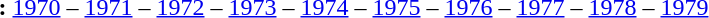<table id="toc" border="0">
<tr>
<th>:</th>
<td><a href='#'>1970</a> – <a href='#'>1971</a> – <a href='#'>1972</a> – <a href='#'>1973</a> – <a href='#'>1974</a> – <a href='#'>1975</a> – <a href='#'>1976</a> – <a href='#'>1977</a> – <a href='#'>1978</a> – <a href='#'>1979</a></td>
</tr>
</table>
